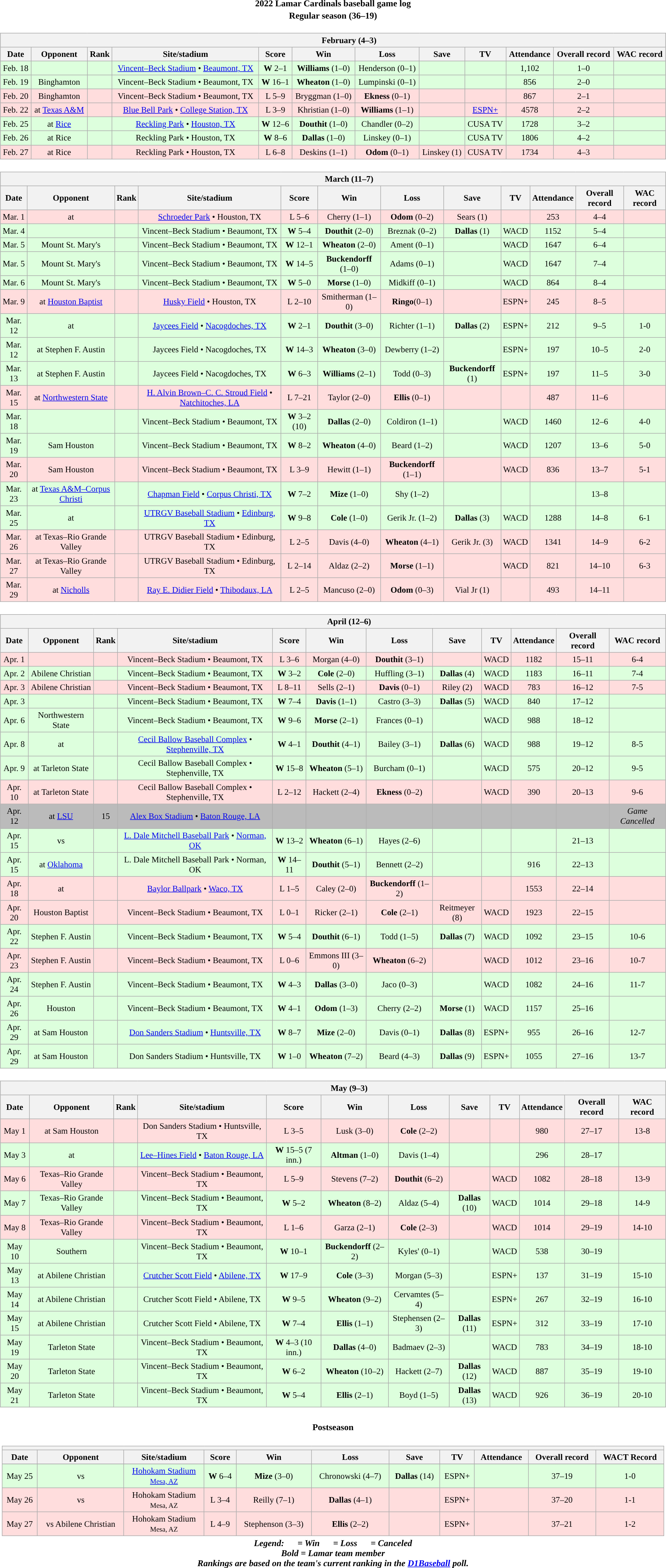<table class="toccolours" width=95% style="clear:both; margin:1.5em auto; text-align:center;">
<tr>
<th colspan=2>2022 Lamar Cardinals baseball game log</th>
</tr>
<tr>
<th colspan=2>Regular season (36–19)</th>
</tr>
<tr valign="top">
<td><br><table class="wikitable collapsible" style="margin:auto; width:100%; text-align:center; font-size:95%">
<tr>
<th colspan=12 style="padding-left:4em;">February (4–3)</th>
</tr>
<tr>
<th>Date</th>
<th>Opponent</th>
<th>Rank</th>
<th>Site/stadium</th>
<th>Score</th>
<th>Win</th>
<th>Loss</th>
<th>Save</th>
<th>TV</th>
<th>Attendance</th>
<th>Overall record</th>
<th>WAC record</th>
</tr>
<tr align="center" bgcolor=#ddffdd>
<td>Feb. 18</td>
<td></td>
<td></td>
<td><a href='#'>Vincent–Beck Stadium</a> • <a href='#'>Beaumont, TX</a></td>
<td><strong>W</strong> 2–1</td>
<td><strong>Williams</strong> (1–0)</td>
<td>Henderson (0–1)</td>
<td></td>
<td></td>
<td>1,102</td>
<td>1–0</td>
<td></td>
</tr>
<tr align="center" bgcolor=#ddffdd>
<td>Feb. 19</td>
<td>Binghamton</td>
<td></td>
<td>Vincent–Beck Stadium • Beaumont, TX</td>
<td><strong>W</strong> 16–1</td>
<td><strong>Wheaton</strong> (1–0)</td>
<td>Lumpinski (0–1)</td>
<td></td>
<td></td>
<td>856</td>
<td>2–0</td>
<td></td>
</tr>
<tr align="center" bgcolor=#ffdddd>
<td>Feb. 20</td>
<td>Binghamton</td>
<td></td>
<td>Vincent–Beck Stadium • Beaumont, TX</td>
<td>L 5–9</td>
<td>Bryggman (1–0)</td>
<td><strong>Ekness</strong> (0–1)</td>
<td></td>
<td></td>
<td>867</td>
<td>2–1</td>
<td></td>
</tr>
<tr align="center" bgcolor=#ffdddd>
<td>Feb. 22</td>
<td>at <a href='#'>Texas A&M</a></td>
<td></td>
<td><a href='#'>Blue Bell Park</a> • <a href='#'>College Station, TX</a></td>
<td>L 3–9</td>
<td>Khristian (1–0)</td>
<td><strong>Williams</strong> (1–1)</td>
<td></td>
<td><a href='#'>ESPN+</a></td>
<td>4578</td>
<td>2–2</td>
<td></td>
</tr>
<tr align="center" bgcolor=#ddffdd>
<td>Feb. 25</td>
<td>at <a href='#'>Rice</a></td>
<td></td>
<td><a href='#'>Reckling Park</a> • <a href='#'>Houston, TX</a></td>
<td><strong>W</strong> 12–6</td>
<td><strong>Douthit</strong> (1–0)</td>
<td>Chandler (0–2)</td>
<td></td>
<td>CUSA TV</td>
<td>1728</td>
<td>3–2</td>
<td></td>
</tr>
<tr align="center" bgcolor=#ddffdd>
<td>Feb. 26</td>
<td>at Rice</td>
<td></td>
<td>Reckling Park • Houston, TX</td>
<td><strong>W</strong> 8–6</td>
<td><strong>Dallas</strong> (1–0)</td>
<td>Linskey (0–1)</td>
<td></td>
<td>CUSA TV</td>
<td>1806</td>
<td>4–2</td>
<td></td>
</tr>
<tr align="center" bgcolor=#ffdddd>
<td>Feb. 27</td>
<td>at Rice</td>
<td></td>
<td>Reckling Park • Houston, TX</td>
<td>L 6–8</td>
<td>Deskins (1–1)</td>
<td><strong>Odom</strong> (0–1)</td>
<td>Linskey (1)</td>
<td>CUSA TV</td>
<td>1734</td>
<td>4–3</td>
<td></td>
</tr>
</table>
</td>
</tr>
<tr>
<td><br><table class="wikitable collapsible " style="margin:auto; width:100%; text-align:center; font-size:95%">
<tr>
<th colspan=12 style="padding-left:4em;">March (11–7)</th>
</tr>
<tr>
<th>Date</th>
<th>Opponent</th>
<th>Rank</th>
<th>Site/stadium</th>
<th>Score</th>
<th>Win</th>
<th>Loss</th>
<th>Save</th>
<th>TV</th>
<th>Attendance</th>
<th>Overall record</th>
<th>WAC record</th>
</tr>
<tr align="center" bgcolor=#ffdddd>
<td>Mar. 1</td>
<td>at </td>
<td></td>
<td><a href='#'>Schroeder Park</a> • Houston, TX</td>
<td>L 5–6</td>
<td>Cherry (1–1)</td>
<td><strong>Odom</strong> (0–2)</td>
<td>Sears (1)</td>
<td></td>
<td>253</td>
<td>4–4</td>
<td></td>
</tr>
<tr align="center" bgcolor=#ddffdd>
<td>Mar. 4</td>
<td></td>
<td></td>
<td>Vincent–Beck Stadium • Beaumont, TX</td>
<td><strong>W</strong> 5–4</td>
<td><strong>Douthit</strong> (2–0)</td>
<td>Breznak (0–2)</td>
<td><strong>Dallas</strong> (1)</td>
<td>WACD</td>
<td>1152</td>
<td>5–4</td>
<td></td>
</tr>
<tr align="center" bgcolor=#ddffdd>
<td>Mar. 5</td>
<td>Mount St. Mary's</td>
<td></td>
<td>Vincent–Beck Stadium • Beaumont, TX</td>
<td><strong>W</strong> 12–1</td>
<td><strong>Wheaton</strong> (2–0)</td>
<td>Ament (0–1)</td>
<td></td>
<td>WACD</td>
<td>1647</td>
<td>6–4</td>
<td></td>
</tr>
<tr align="center" bgcolor=#ddffdd>
<td>Mar. 5</td>
<td>Mount St. Mary's</td>
<td></td>
<td>Vincent–Beck Stadium • Beaumont, TX</td>
<td><strong>W</strong> 14–5</td>
<td><strong>Buckendorff</strong> (1–0)</td>
<td>Adams (0–1)</td>
<td></td>
<td>WACD</td>
<td>1647</td>
<td>7–4</td>
<td></td>
</tr>
<tr align="center" bgcolor=#ddffdd>
<td>Mar. 6</td>
<td>Mount St. Mary's</td>
<td></td>
<td>Vincent–Beck Stadium • Beaumont, TX</td>
<td><strong>W</strong> 5–0</td>
<td><strong>Morse</strong> (1–0)</td>
<td>Midkiff (0–1)</td>
<td></td>
<td>WACD</td>
<td>864</td>
<td>8–4</td>
<td></td>
</tr>
<tr align="center" bgcolor=ffdddd>
<td>Mar. 9</td>
<td>at <a href='#'>Houston Baptist</a></td>
<td></td>
<td><a href='#'>Husky Field</a> • Houston, TX</td>
<td>L 2–10</td>
<td>Smitherman (1–0)</td>
<td><strong>Ringo</strong>(0–1)</td>
<td></td>
<td>ESPN+</td>
<td>245</td>
<td>8–5</td>
<td></td>
</tr>
<tr align="center" bgcolor=#ddffdd>
<td>Mar. 12</td>
<td>at </td>
<td></td>
<td><a href='#'>Jaycees Field</a> • <a href='#'>Nacogdoches, TX</a></td>
<td><strong>W</strong> 2–1</td>
<td><strong>Douthit</strong> (3–0)</td>
<td>Richter (1–1)</td>
<td><strong>Dallas</strong> (2)</td>
<td>ESPN+</td>
<td>212</td>
<td>9–5</td>
<td>1-0</td>
</tr>
<tr align="center" bgcolor=#ddffdd>
<td>Mar. 12</td>
<td>at Stephen F. Austin</td>
<td></td>
<td>Jaycees Field • Nacogdoches, TX</td>
<td><strong>W</strong> 14–3</td>
<td><strong>Wheaton</strong> (3–0)</td>
<td>Dewberry (1–2)</td>
<td></td>
<td>ESPN+</td>
<td>197</td>
<td>10–5</td>
<td>2-0</td>
</tr>
<tr align="center" bgcolor=#ddffdd>
<td>Mar. 13</td>
<td>at Stephen F. Austin</td>
<td></td>
<td>Jaycees Field • Nacogdoches, TX</td>
<td><strong>W</strong> 6–3</td>
<td><strong>Williams</strong> (2–1)</td>
<td>Todd (0–3)</td>
<td><strong>Buckendorff</strong> (1)</td>
<td>ESPN+</td>
<td>197</td>
<td>11–5</td>
<td>3-0</td>
</tr>
<tr align="center" bgcolor=#ffdddd>
<td>Mar. 15</td>
<td>at <a href='#'>Northwestern State</a></td>
<td></td>
<td><a href='#'>H. Alvin Brown–C. C. Stroud Field</a> • <a href='#'>Natchitoches, LA</a></td>
<td>L 7–21</td>
<td>Taylor (2–0)</td>
<td><strong>Ellis</strong> (0–1)</td>
<td></td>
<td></td>
<td>487</td>
<td>11–6</td>
<td></td>
</tr>
<tr align="center" bgcolor=#ddffdd>
<td>Mar. 18</td>
<td></td>
<td></td>
<td>Vincent–Beck Stadium • Beaumont, TX</td>
<td><strong>W</strong> 3–2 (10)</td>
<td><strong>Dallas</strong> (2–0)</td>
<td>Coldiron (1–1)</td>
<td></td>
<td>WACD</td>
<td>1460</td>
<td>12–6</td>
<td>4-0</td>
</tr>
<tr align="center" bgcolor=#ddffdd>
<td>Mar. 19</td>
<td>Sam Houston</td>
<td></td>
<td>Vincent–Beck Stadium • Beaumont, TX</td>
<td><strong>W</strong> 8–2</td>
<td><strong>Wheaton</strong> (4–0)</td>
<td>Beard (1–2)</td>
<td></td>
<td>WACD</td>
<td>1207</td>
<td>13–6</td>
<td>5-0</td>
</tr>
<tr align="center" bgcolor=#ffdddd>
<td>Mar. 20</td>
<td>Sam Houston</td>
<td></td>
<td>Vincent–Beck Stadium • Beaumont, TX</td>
<td>L 3–9</td>
<td>Hewitt (1–1)</td>
<td><strong>Buckendorff</strong> (1–1)</td>
<td></td>
<td>WACD</td>
<td>836</td>
<td>13–7</td>
<td>5-1</td>
</tr>
<tr align="center" bgcolor=#ddffdd>
<td>Mar. 23</td>
<td>at <a href='#'>Texas A&M–Corpus Christi</a></td>
<td></td>
<td><a href='#'>Chapman Field</a> • <a href='#'>Corpus Christi, TX</a></td>
<td><strong>W</strong> 7–2</td>
<td><strong>Mize</strong> (1–0)</td>
<td>Shy (1–2)</td>
<td></td>
<td></td>
<td></td>
<td>13–8</td>
<td></td>
</tr>
<tr align="center" bgcolor=#ddffdd>
<td>Mar. 25</td>
<td>at </td>
<td></td>
<td><a href='#'>UTRGV Baseball Stadium</a> • <a href='#'>Edinburg, TX</a></td>
<td><strong>W</strong> 9–8</td>
<td><strong>Cole</strong> (1–0)</td>
<td>Gerik Jr. (1–2)</td>
<td><strong>Dallas</strong> (3)</td>
<td>WACD</td>
<td>1288</td>
<td>14–8</td>
<td>6-1</td>
</tr>
<tr align="center" bgcolor=#ffdddd>
<td>Mar. 26</td>
<td>at Texas–Rio Grande Valley</td>
<td></td>
<td>UTRGV Baseball Stadium • Edinburg, TX</td>
<td>L 2–5</td>
<td>Davis (4–0)</td>
<td><strong>Wheaton</strong> (4–1)</td>
<td>Gerik  Jr. (3)</td>
<td>WACD</td>
<td>1341</td>
<td>14–9</td>
<td>6-2</td>
</tr>
<tr align="center" bgcolor=#ffdddd>
<td>Mar. 27</td>
<td>at Texas–Rio Grande Valley</td>
<td></td>
<td>UTRGV Baseball Stadium • Edinburg, TX</td>
<td>L 2–14</td>
<td>Aldaz (2–2)</td>
<td><strong>Morse</strong> (1–1)</td>
<td></td>
<td>WACD</td>
<td>821</td>
<td>14–10</td>
<td>6-3</td>
</tr>
<tr align="center" bgcolor=#ffdddd>
<td>Mar. 29</td>
<td>at <a href='#'>Nicholls</a></td>
<td></td>
<td><a href='#'>Ray E. Didier Field</a> • <a href='#'>Thibodaux, LA</a></td>
<td>L 2–5</td>
<td>Mancuso (2–0)</td>
<td><strong>Odom</strong> (0–3)</td>
<td>Vial Jr (1)</td>
<td></td>
<td>493</td>
<td>14–11</td>
<td></td>
</tr>
</table>
</td>
</tr>
<tr>
<td><br><table class="wikitable collapsible " style="margin:auto; width:100%; text-align:center; font-size:95%">
<tr>
<th colspan=12 style="padding-left:4em;">April (12–6)</th>
</tr>
<tr>
<th>Date</th>
<th>Opponent</th>
<th>Rank</th>
<th>Site/stadium</th>
<th>Score</th>
<th>Win</th>
<th>Loss</th>
<th>Save</th>
<th>TV</th>
<th>Attendance</th>
<th>Overall record</th>
<th>WAC record</th>
</tr>
<tr align="center" bgcolor=#ffdddd>
<td>Apr. 1</td>
<td></td>
<td></td>
<td>Vincent–Beck Stadium • Beaumont, TX</td>
<td>L 3–6</td>
<td>Morgan (4–0)</td>
<td><strong>Douthit</strong> (3–1)</td>
<td></td>
<td>WACD</td>
<td>1182</td>
<td>15–11</td>
<td>6-4</td>
</tr>
<tr align="center" bgcolor=#ddffdd>
<td>Apr. 2</td>
<td>Abilene Christian</td>
<td></td>
<td>Vincent–Beck Stadium • Beaumont, TX</td>
<td><strong>W</strong> 3–2</td>
<td><strong>Cole</strong> (2–0)</td>
<td>Huffling (3–1)</td>
<td><strong>Dallas</strong> (4)</td>
<td>WACD</td>
<td>1183</td>
<td>16–11</td>
<td>7-4</td>
</tr>
<tr align="center" bgcolor=#ffdddd>
<td>Apr. 3</td>
<td>Abilene Christian</td>
<td></td>
<td>Vincent–Beck Stadium • Beaumont, TX</td>
<td>L 8–11</td>
<td>Sells (2–1)</td>
<td><strong>Davis</strong> (0–1)</td>
<td>Riley (2)</td>
<td>WACD</td>
<td>783</td>
<td>16–12</td>
<td>7-5</td>
</tr>
<tr align="center" bgcolor=#ddffdd>
<td>Apr. 3</td>
<td></td>
<td></td>
<td>Vincent–Beck Stadium • Beaumont, TX</td>
<td><strong>W</strong> 7–4</td>
<td><strong>Davis</strong> (1–1)</td>
<td>Castro (3–3)</td>
<td><strong>Dallas</strong> (5)</td>
<td>WACD</td>
<td>840</td>
<td>17–12</td>
<td></td>
</tr>
<tr align="center" bgcolor=#ddffdd>
<td>Apr. 6</td>
<td>Northwestern State</td>
<td></td>
<td>Vincent–Beck Stadium • Beaumont, TX</td>
<td><strong>W</strong> 9–6</td>
<td><strong>Morse</strong> (2–1)</td>
<td>Frances (0–1)</td>
<td></td>
<td>WACD</td>
<td>988</td>
<td>18–12</td>
<td></td>
</tr>
<tr align="center" bgcolor=#ddffdd>
<td>Apr. 8</td>
<td>at </td>
<td></td>
<td><a href='#'>Cecil Ballow Baseball Complex</a> • <a href='#'>Stephenville, TX</a></td>
<td><strong>W</strong> 4–1</td>
<td><strong>Douthit</strong> (4–1)</td>
<td>Bailey (3–1)</td>
<td><strong>Dallas</strong> (6)</td>
<td>WACD</td>
<td>988</td>
<td>19–12</td>
<td>8-5</td>
</tr>
<tr align="center" bgcolor=#ddffdd>
<td>Apr. 9</td>
<td>at Tarleton State</td>
<td></td>
<td>Cecil Ballow Baseball Complex • Stephenville, TX</td>
<td><strong>W</strong> 15–8</td>
<td><strong>Wheaton</strong> (5–1)</td>
<td>Burcham (0–1)</td>
<td></td>
<td>WACD</td>
<td>575</td>
<td>20–12</td>
<td>9-5</td>
</tr>
<tr align="center" bgcolor=#ffdddd>
<td>Apr. 10</td>
<td>at Tarleton State</td>
<td></td>
<td>Cecil Ballow Baseball Complex • Stephenville, TX</td>
<td>L 2–12</td>
<td>Hackett (2–4)</td>
<td><strong>Ekness</strong> (0–2)</td>
<td></td>
<td>WACD</td>
<td>390</td>
<td>20–13</td>
<td>9-6</td>
</tr>
<tr align="center" bgcolor=#bbbbbb>
<td>Apr. 12</td>
<td>at <a href='#'>LSU</a></td>
<td>15</td>
<td><a href='#'>Alex Box Stadium</a> • <a href='#'>Baton Rouge, LA</a></td>
<td></td>
<td></td>
<td></td>
<td></td>
<td></td>
<td></td>
<td></td>
<td><em>Game Cancelled</em></td>
</tr>
<tr align="center" bgcolor=#ddffdd>
<td>Apr. 15</td>
<td>vs </td>
<td></td>
<td><a href='#'>L. Dale Mitchell Baseball Park</a> • <a href='#'>Norman, OK</a></td>
<td><strong>W</strong> 13–2</td>
<td><strong>Wheaton</strong> (6–1)</td>
<td>Hayes (2–6)</td>
<td></td>
<td></td>
<td></td>
<td>21–13</td>
<td></td>
</tr>
<tr align="center" bgcolor=#ddffdd>
<td>Apr. 15</td>
<td>at <a href='#'>Oklahoma</a></td>
<td></td>
<td>L. Dale Mitchell Baseball Park • Norman, OK</td>
<td><strong>W</strong> 14–11</td>
<td><strong>Douthit</strong> (5–1)</td>
<td>Bennett (2–2)</td>
<td></td>
<td></td>
<td>916</td>
<td>22–13</td>
<td></td>
</tr>
<tr align="center" bgcolor=#ffdddd>
<td>Apr. 18</td>
<td>at </td>
<td></td>
<td><a href='#'>Baylor Ballpark</a> • <a href='#'>Waco, TX</a></td>
<td>L 1–5</td>
<td>Caley (2–0)</td>
<td><strong>Buckendorff</strong> (1–2)</td>
<td></td>
<td></td>
<td>1553</td>
<td>22–14</td>
<td></td>
</tr>
<tr align="center" bgcolor=#ffdddd>
<td>Apr. 20</td>
<td>Houston Baptist</td>
<td></td>
<td>Vincent–Beck Stadium • Beaumont, TX</td>
<td>L 0–1</td>
<td>Ricker (2–1)</td>
<td><strong>Cole</strong> (2–1)</td>
<td>Reitmeyer (8)</td>
<td>WACD</td>
<td>1923</td>
<td>22–15</td>
<td></td>
</tr>
<tr align="center" bgcolor=#ddffdd>
<td>Apr. 22</td>
<td>Stephen F. Austin</td>
<td></td>
<td>Vincent–Beck Stadium • Beaumont, TX</td>
<td><strong>W</strong> 5–4</td>
<td><strong>Douthit</strong> (6–1)</td>
<td>Todd (1–5)</td>
<td><strong>Dallas</strong> (7)</td>
<td>WACD</td>
<td>1092</td>
<td>23–15</td>
<td>10-6</td>
</tr>
<tr align="center" bgcolor=#ffdddd>
<td>Apr. 23</td>
<td>Stephen F. Austin</td>
<td></td>
<td>Vincent–Beck Stadium • Beaumont, TX</td>
<td>L 0–6</td>
<td>Emmons III (3–0)</td>
<td><strong>Wheaton</strong> (6–2)</td>
<td></td>
<td>WACD</td>
<td>1012</td>
<td>23–16</td>
<td>10-7</td>
</tr>
<tr align="center" bgcolor=#ddffdd>
<td>Apr. 24</td>
<td>Stephen F. Austin</td>
<td></td>
<td>Vincent–Beck Stadium • Beaumont, TX</td>
<td><strong>W</strong> 4–3</td>
<td><strong>Dallas</strong> (3–0)</td>
<td>Jaco (0–3)</td>
<td></td>
<td>WACD</td>
<td>1082</td>
<td>24–16</td>
<td>11-7</td>
</tr>
<tr align="center" bgcolor=#ddffdd>
<td>Apr. 26</td>
<td>Houston</td>
<td></td>
<td>Vincent–Beck Stadium • Beaumont, TX</td>
<td><strong>W</strong> 4–1</td>
<td><strong>Odom</strong> (1–3)</td>
<td>Cherry (2–2)</td>
<td><strong>Morse</strong> (1)</td>
<td>WACD</td>
<td>1157</td>
<td>25–16</td>
<td></td>
</tr>
<tr align="center" bgcolor=#ddffdd>
<td>Apr. 29</td>
<td>at Sam Houston</td>
<td></td>
<td><a href='#'>Don Sanders Stadium</a> • <a href='#'>Huntsville, TX</a></td>
<td><strong>W</strong> 8–7</td>
<td><strong>Mize</strong> (2–0)</td>
<td>Davis (0–1)</td>
<td><strong>Dallas</strong> (8)</td>
<td>ESPN+</td>
<td>955</td>
<td>26–16</td>
<td>12-7</td>
</tr>
<tr align="center" bgcolor=#ddffdd>
<td>Apr. 29</td>
<td>at Sam Houston</td>
<td></td>
<td>Don Sanders Stadium • Huntsville, TX</td>
<td><strong>W</strong> 1–0</td>
<td><strong>Wheaton</strong> (7–2)</td>
<td>Beard (4–3)</td>
<td><strong>Dallas</strong> (9)</td>
<td>ESPN+</td>
<td>1055</td>
<td>27–16</td>
<td>13-7</td>
</tr>
</table>
</td>
</tr>
<tr>
<td><br><table class="wikitable collapsible " style="margin:auto; width:100%; text-align:center; font-size:95%">
<tr>
<th colspan=12 style="padding-left:4em;">May (9–3)</th>
</tr>
<tr>
<th>Date</th>
<th>Opponent</th>
<th>Rank</th>
<th>Site/stadium</th>
<th>Score</th>
<th>Win</th>
<th>Loss</th>
<th>Save</th>
<th>TV</th>
<th>Attendance</th>
<th>Overall record</th>
<th>WAC record</th>
</tr>
<tr align="center" bgcolor=#ffdddd>
<td>May 1</td>
<td>at Sam Houston</td>
<td></td>
<td>Don Sanders Stadium • Huntsville, TX</td>
<td>L 3–5</td>
<td>Lusk (3–0)</td>
<td><strong>Cole</strong> (2–2)</td>
<td></td>
<td></td>
<td>980</td>
<td>27–17</td>
<td>13-8</td>
</tr>
<tr align="center" bgcolor=#ddffdd>
<td>May 3</td>
<td>at </td>
<td></td>
<td><a href='#'>Lee–Hines Field</a> • <a href='#'>Baton Rouge, LA</a></td>
<td><strong>W</strong> 15–5 (7 inn.)</td>
<td><strong>Altman</strong> (1–0)</td>
<td>Davis (1–4)</td>
<td></td>
<td></td>
<td>296</td>
<td>28–17</td>
<td></td>
</tr>
<tr align="center" bgcolor=#ffdddd>
<td>May 6</td>
<td>Texas–Rio Grande Valley</td>
<td></td>
<td>Vincent–Beck Stadium • Beaumont, TX</td>
<td>L 5–9</td>
<td>Stevens (7–2)</td>
<td><strong>Douthit</strong> (6–2)</td>
<td></td>
<td>WACD</td>
<td>1082</td>
<td>28–18</td>
<td>13-9</td>
</tr>
<tr align="center" bgcolor=#ddffdd>
<td>May 7</td>
<td>Texas–Rio Grande Valley</td>
<td></td>
<td>Vincent–Beck Stadium • Beaumont, TX</td>
<td><strong>W</strong> 5–2</td>
<td><strong>Wheaton</strong> (8–2)</td>
<td>Aldaz (5–4)</td>
<td><strong>Dallas</strong> (10)</td>
<td>WACD</td>
<td>1014</td>
<td>29–18</td>
<td>14-9</td>
</tr>
<tr align="center" bgcolor=#ffdddd>
<td>May 8</td>
<td>Texas–Rio Grande Valley</td>
<td></td>
<td>Vincent–Beck Stadium • Beaumont, TX</td>
<td>L 1–6</td>
<td>Garza (2–1)</td>
<td><strong>Cole</strong> (2–3)</td>
<td></td>
<td>WACD</td>
<td>1014</td>
<td>29–19</td>
<td>14-10</td>
</tr>
<tr align="center" bgcolor=#ddffdd>
<td>May 10</td>
<td>Southern</td>
<td></td>
<td>Vincent–Beck Stadium • Beaumont, TX</td>
<td><strong>W</strong> 10–1</td>
<td><strong>Buckendorff</strong> (2–2)</td>
<td>Kyles' (0–1)</td>
<td></td>
<td>WACD</td>
<td>538</td>
<td>30–19</td>
<td></td>
</tr>
<tr align="center" bgcolor=#ddffdd>
<td>May 13</td>
<td>at Abilene Christian</td>
<td></td>
<td><a href='#'>Crutcher Scott Field</a> • <a href='#'>Abilene, TX</a></td>
<td><strong>W</strong> 17–9</td>
<td><strong>Cole</strong> (3–3)</td>
<td>Morgan (5–3)</td>
<td></td>
<td>ESPN+</td>
<td>137</td>
<td>31–19</td>
<td>15-10</td>
</tr>
<tr align="center" bgcolor=#ddffdd>
<td>May 14</td>
<td>at Abilene Christian</td>
<td></td>
<td>Crutcher Scott Field • Abilene, TX</td>
<td><strong>W</strong> 9–5</td>
<td><strong>Wheaton</strong> (9–2)</td>
<td>Cervamtes (5–4)</td>
<td></td>
<td>ESPN+</td>
<td>267</td>
<td>32–19</td>
<td>16-10</td>
</tr>
<tr align="center" bgcolor=#ddffdd>
<td>May 15</td>
<td>at Abilene Christian</td>
<td></td>
<td>Crutcher Scott Field • Abilene, TX</td>
<td><strong>W</strong> 7–4</td>
<td><strong>Ellis</strong> (1–1)</td>
<td>Stephensen (2–3)</td>
<td><strong>Dallas</strong> (11)</td>
<td>ESPN+</td>
<td>312</td>
<td>33–19</td>
<td>17-10</td>
</tr>
<tr align="center" bgcolor=#ddffdd>
<td>May 19</td>
<td>Tarleton State</td>
<td></td>
<td>Vincent–Beck Stadium • Beaumont, TX</td>
<td><strong>W</strong> 4–3 (10 inn.)</td>
<td><strong>Dallas</strong> (4–0)</td>
<td>Badmaev (2–3)</td>
<td></td>
<td>WACD</td>
<td>783</td>
<td>34–19</td>
<td>18-10</td>
</tr>
<tr align="center" bgcolor=#ddffdd>
<td>May 20</td>
<td>Tarleton State</td>
<td></td>
<td>Vincent–Beck Stadium • Beaumont, TX</td>
<td><strong>W</strong> 6–2</td>
<td><strong>Wheaton</strong> (10–2)</td>
<td>Hackett (2–7)</td>
<td><strong>Dallas</strong> (12)</td>
<td>WACD</td>
<td>887</td>
<td>35–19</td>
<td>19-10</td>
</tr>
<tr align="center" bgcolor=#ddffdd>
<td>May 21</td>
<td>Tarleton State</td>
<td></td>
<td>Vincent–Beck Stadium • Beaumont, TX</td>
<td><strong>W</strong> 5–4</td>
<td><strong>Ellis</strong> (2–1)</td>
<td>Boyd (1–5)</td>
<td><strong>Dallas</strong> (13)</td>
<td>WACD</td>
<td>926</td>
<td>36–19</td>
<td>20-10</td>
</tr>
</table>
<table class="toccolours" width=100% style="clear:both; margin:1.5em auto; text-align:center;">
<tr>
<th colspan=2>Postseason</th>
</tr>
<tr valign="top">
</tr>
<tr>
<td><br><table class="wikitable collapsible" style="margin:auto; width:100%; text-align:center; font-size:95%">
<tr>
<th colspan=12 style="padding-left:4em;"></th>
</tr>
<tr>
<th>Date</th>
<th>Opponent</th>
<th>Site/stadium</th>
<th>Score</th>
<th>Win</th>
<th>Loss</th>
<th>Save</th>
<th>TV</th>
<th>Attendance</th>
<th>Overall record</th>
<th>WACT Record</th>
</tr>
<tr align="center" bgcolor="white">
</tr>
<tr align="center" bgcolor=#ddffdd>
<td>May 25</td>
<td>vs </td>
<td><a href='#'>Hohokam Stadium</a><br><small><a href='#'>Mesa, AZ</a></small></td>
<td><strong>W</strong> 6–4</td>
<td><strong>Mize</strong> (3–0)</td>
<td>Chronowski (4–7)</td>
<td><strong>Dallas</strong> (14)</td>
<td>ESPN+</td>
<td></td>
<td>37–19</td>
<td>1-0</td>
</tr>
<tr align="center" bgcolor=#ffdddd>
<td>May 26</td>
<td>vs </td>
<td>Hohokam Stadium<br><small>Mesa, AZ</small></td>
<td>L 3–4</td>
<td>Reilly (7–1)</td>
<td><strong>Dallas</strong> (4–1)</td>
<td></td>
<td>ESPN+</td>
<td></td>
<td>37–20</td>
<td>1-1</td>
</tr>
<tr align="center" bgcolor=#ffdddd>
<td>May 27</td>
<td>vs Abilene Christian</td>
<td>Hohokam Stadium<br><small>Mesa, AZ</small></td>
<td>L 4–9</td>
<td>Stephenson (3–3)</td>
<td><strong>Ellis</strong> (2–2)</td>
<td></td>
<td>ESPN+</td>
<td></td>
<td>37–21</td>
<td>1-2</td>
</tr>
</table>
</td>
</tr>
<tr>
<th colspan=9><em>Legend:       = Win       = Loss       = Canceled<br>Bold = Lamar team member<br>Rankings are based on the team's current ranking in the <a href='#'>D1Baseball</a> poll.</em></th>
</tr>
</table>
</td>
</tr>
</table>
